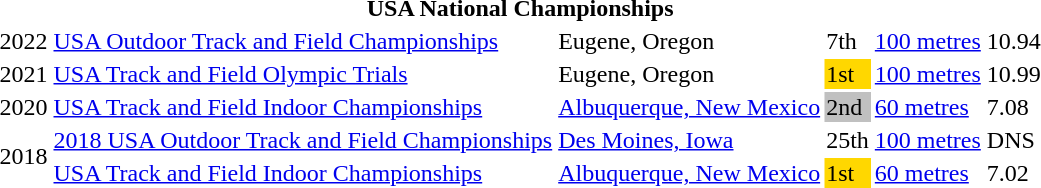<table>
<tr>
<th colspan="6">USA National Championships</th>
</tr>
<tr>
<td>2022</td>
<td><a href='#'>USA Outdoor Track and Field Championships</a></td>
<td>Eugene, Oregon</td>
<td>7th</td>
<td><a href='#'>100 metres</a></td>
<td>10.94</td>
</tr>
<tr>
<td>2021</td>
<td><a href='#'>USA Track and Field Olympic Trials</a></td>
<td>Eugene, Oregon</td>
<td bgcolor=gold>1st</td>
<td><a href='#'>100 metres</a></td>
<td>10.99</td>
</tr>
<tr>
<td>2020</td>
<td><a href='#'>USA Track and Field Indoor Championships</a></td>
<td><a href='#'>Albuquerque, New Mexico</a></td>
<td bgcolor=silver>2nd</td>
<td><a href='#'>60 metres</a></td>
<td>7.08</td>
</tr>
<tr>
<td rowspan=2>2018</td>
<td rowspan=1><a href='#'>2018 USA Outdoor Track and Field Championships</a></td>
<td rowspan=1><a href='#'>Des Moines, Iowa</a></td>
<td>25th</td>
<td><a href='#'>100 metres</a></td>
<td>DNS</td>
</tr>
<tr>
<td><a href='#'>USA Track and Field Indoor Championships</a></td>
<td><a href='#'>Albuquerque, New Mexico</a></td>
<td bgcolor=gold>1st</td>
<td><a href='#'>60 metres</a></td>
<td>7.02</td>
</tr>
</table>
